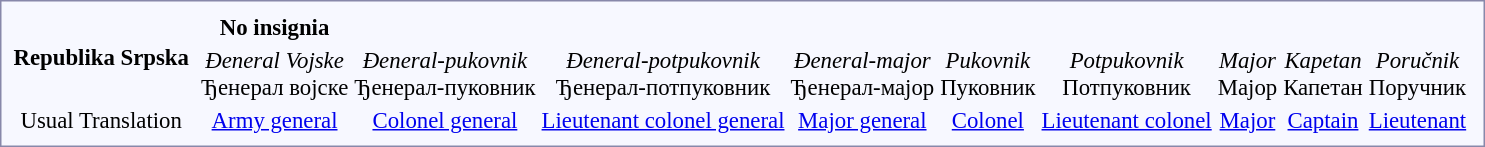<table style="border:1px solid #8888aa; background-color:#f7f8ff; padding:5px; font-size:95%; margin: 0px 12px 12px 0px;">
<tr style="text-align:center;">
<th rowspan=2> Republika Srpska</th>
<td colspan=2 rowspan=3></td>
<td colspan=2><strong>No insignia</strong></td>
<td colspan=2></td>
<td colspan=2></td>
<td colspan=2></td>
<td colspan=2></td>
<td colspan=2></td>
<td colspan=2></td>
<td colspan=2></td>
<td colspan=2></td>
<td colspan=12></td>
</tr>
<tr style="text-align:center;">
<td colspan=2><em>Đeneral Vojske</em><br>Ђенерал војске</td>
<td colspan=2><em>Đeneral-pukovnik</em><br>Ђенерал-пуковник</td>
<td colspan=2><em>Đeneral-potpukovnik</em><br>Ђенерал-потпуковник</td>
<td colspan=2><em>Đeneral-major</em><br>Ђенерал-мајор</td>
<td colspan=2><em>Pukovnik</em><br>Пуковник</td>
<td colspan=2><em>Potpukovnik</em><br>Потпуковник</td>
<td colspan=2><em>Major</em><br>Мајор</td>
<td colspan=2><em>Kapetan</em><br>Капетан</td>
<td colspan=2><em>Poručnik</em><br>Поручник</td>
<td></td>
</tr>
<tr style="text-align:center;">
<td>Usual Translation</td>
<td colspan=2><a href='#'>Army general</a></td>
<td colspan=2><a href='#'>Colonel general</a></td>
<td colspan=2><a href='#'>Lieutenant colonel general</a></td>
<td colspan=2><a href='#'>Major general</a></td>
<td colspan=2><a href='#'>Colonel</a></td>
<td colspan=2><a href='#'>Lieutenant colonel</a></td>
<td colspan=2><a href='#'>Major</a></td>
<td colspan=2><a href='#'>Captain</a></td>
<td colspan=2><a href='#'>Lieutenant</a></td>
<td></td>
</tr>
</table>
